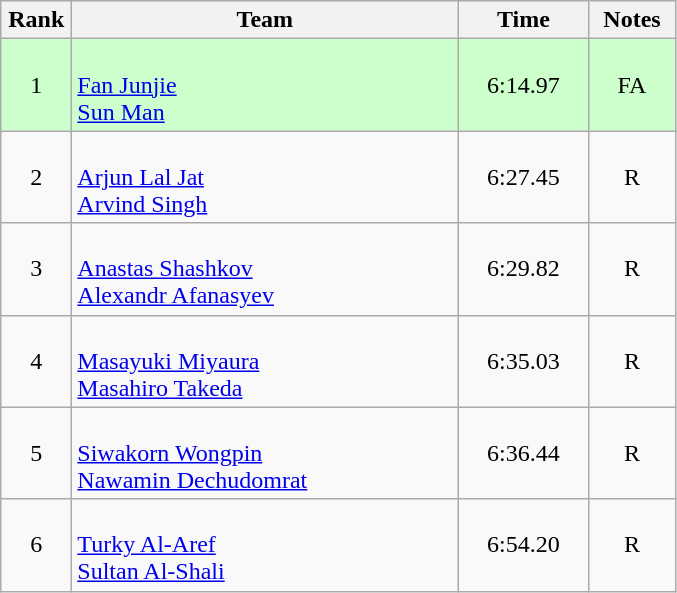<table class=wikitable style="text-align:center">
<tr>
<th width=40>Rank</th>
<th width=250>Team</th>
<th width=80>Time</th>
<th width=50>Notes</th>
</tr>
<tr bgcolor="ccffcc">
<td>1</td>
<td align="left"><br><a href='#'>Fan Junjie</a><br><a href='#'>Sun Man</a></td>
<td>6:14.97</td>
<td>FA</td>
</tr>
<tr>
<td>2</td>
<td align="left"><br><a href='#'>Arjun Lal Jat</a><br><a href='#'>Arvind Singh</a></td>
<td>6:27.45</td>
<td>R</td>
</tr>
<tr>
<td>3</td>
<td align="left"><br><a href='#'>Anastas Shashkov</a><br><a href='#'>Alexandr Afanasyev</a></td>
<td>6:29.82</td>
<td>R</td>
</tr>
<tr>
<td>4</td>
<td align="left"><br><a href='#'>Masayuki Miyaura</a><br><a href='#'>Masahiro Takeda</a></td>
<td>6:35.03</td>
<td>R</td>
</tr>
<tr>
<td>5</td>
<td align="left"><br><a href='#'>Siwakorn Wongpin</a><br><a href='#'>Nawamin Dechudomrat</a></td>
<td>6:36.44</td>
<td>R</td>
</tr>
<tr>
<td>6</td>
<td align="left"><br><a href='#'>Turky Al-Aref</a><br><a href='#'>Sultan Al-Shali</a></td>
<td>6:54.20</td>
<td>R</td>
</tr>
</table>
